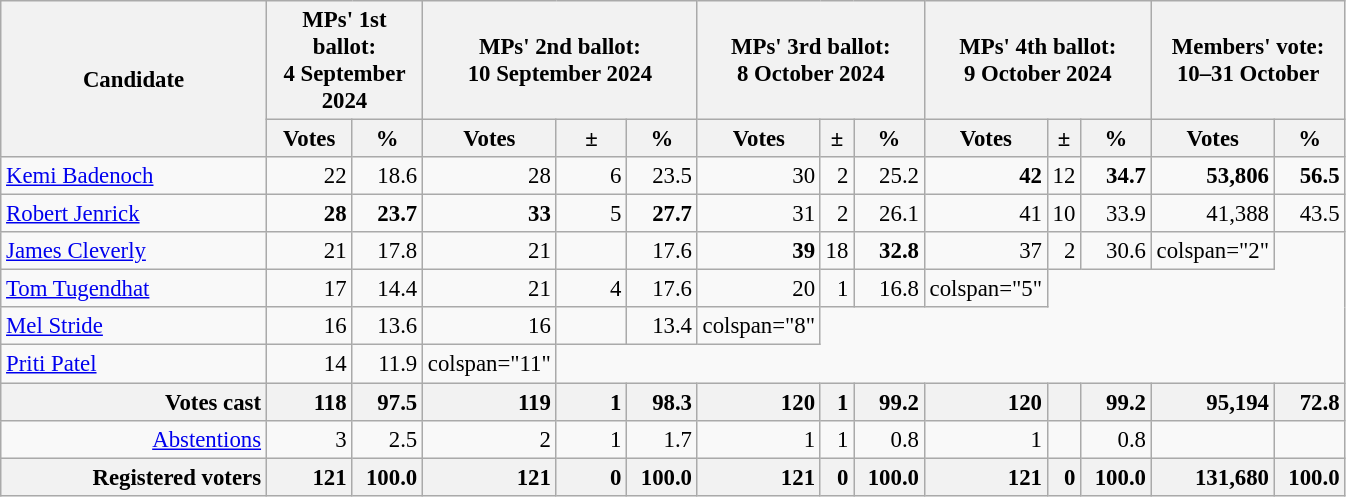<table class="wikitable plainrowheaders" style="font-size:95%; text-align:right" |>
<tr>
<th rowspan="2">Candidate</th>
<th colspan="2">MPs' 1st ballot:<br>4 September 2024</th>
<th colspan="3">MPs' 2nd ballot:<br>10 September 2024</th>
<th colspan="3">MPs' 3rd ballot:<br>8 October 2024</th>
<th colspan="3">MPs' 4th ballot:<br>9 October 2024</th>
<th colspan="2">Members' vote:<br>10–31 October</th>
</tr>
<tr>
<th style="width: 50px">Votes</th>
<th style="width: 40px">%</th>
<th style="width: 50px">Votes</th>
<th style="width: 40px">±</th>
<th style="width: 40px">%</th>
<th style="width: 50px">Votes</th>
<th>±</th>
<th style="width: 40px">%</th>
<th style="width: 50px">Votes</th>
<th>±</th>
<th style="width: 40px">%</th>
<th style="width: 50px">Votes</th>
<th style="width: 40px">%</th>
</tr>
<tr>
<td style="width: 170px; text-align:left"><a href='#'>Kemi Badenoch</a></td>
<td>22</td>
<td>18.6</td>
<td>28</td>
<td>6</td>
<td>23.5</td>
<td>30</td>
<td>2</td>
<td>25.2</td>
<td><strong>42</strong></td>
<td>12</td>
<td><strong>34.7</strong></td>
<td><strong>53,806</strong></td>
<td><strong>56.5</strong></td>
</tr>
<tr>
<td style="width: 170px; text-align:left"><a href='#'>Robert Jenrick</a></td>
<td><strong>28</strong></td>
<td><strong>23.7</strong></td>
<td><strong>33</strong></td>
<td>5</td>
<td><strong>27.7</strong></td>
<td>31</td>
<td>2</td>
<td>26.1</td>
<td>41</td>
<td>10</td>
<td>33.9</td>
<td>41,388</td>
<td>43.5</td>
</tr>
<tr>
<td style="width: 170px; text-align:left"><a href='#'>James Cleverly</a></td>
<td>21</td>
<td>17.8</td>
<td>21</td>
<td></td>
<td>17.6</td>
<td><strong>39</strong></td>
<td>18</td>
<td><strong>32.8</strong></td>
<td>37</td>
<td>2</td>
<td>30.6</td>
<td>colspan="2" </td>
</tr>
<tr>
<td style="width: 170px; text-align:left"><a href='#'>Tom Tugendhat</a></td>
<td>17</td>
<td>14.4</td>
<td>21</td>
<td>4</td>
<td>17.6</td>
<td>20</td>
<td>1</td>
<td>16.8</td>
<td>colspan="5" </td>
</tr>
<tr>
<td style="width: 170px; text-align:left"><a href='#'>Mel Stride</a></td>
<td>16</td>
<td>13.6</td>
<td>16</td>
<td></td>
<td>13.4</td>
<td>colspan="8" </td>
</tr>
<tr>
<td style="width: 170px; text-align:left"><a href='#'>Priti Patel</a></td>
<td>14</td>
<td>11.9</td>
<td>colspan="11" </td>
</tr>
<tr>
<th style="text-align:right;">Votes cast</th>
<th scope="row" style="text-align:right;">118</th>
<th scope="row" style="text-align:right;">97.5</th>
<th scope="row" style="text-align:right;">119</th>
<th scope="row" style="text-align:right;">1</th>
<th scope="row" style="text-align:right;">98.3</th>
<th scope="row" style="text-align:right;">120</th>
<th scope="row" style="text-align:right;">1</th>
<th scope="row" style="text-align:right;">99.2</th>
<th scope="row" style="text-align:right;">120</th>
<th scope="row" style="text-align:right;"></th>
<th scope="row" style="text-align:right;">99.2</th>
<th scope="row" style="text-align:right;">95,194</th>
<th scope="row" style="text-align:right;">72.8</th>
</tr>
<tr>
<td scope="row" style="text-align:right;"><a href='#'>Abstentions</a></td>
<td scope="row" style="text-align:right;">3</td>
<td scope="row" style="text-align:right;">2.5</td>
<td scope="row" style="text-align:right;">2</td>
<td scope="row" style="text-align:right;">1</td>
<td scope="row" style="text-align:right;">1.7</td>
<td scope="row" style="text-align:right;">1</td>
<td scope="row" style="text-align:right;">1</td>
<td scope="row" style="text-align:right;">0.8</td>
<td scope="row" style="text-align:right;">1</td>
<td scope="row" style="text-align:right;"></td>
<td scope="row" style="text-align:right;">0.8</td>
<td scope="row" style="text-align:right;"></td>
<td scope="row" style="text-align:right;"></td>
</tr>
<tr>
<th scope="row" style="text-align:right;">Registered voters</th>
<th scope="row" style="text-align:right;">121</th>
<th scope="row" style="text-align:right;">100.0</th>
<th scope="row" style="text-align:right;">121</th>
<th scope="row" style="text-align:right;">0</th>
<th scope="row" style="text-align:right;">100.0</th>
<th scope="row" style="text-align:right;">121</th>
<th scope="row" style="text-align:right;">0</th>
<th scope="row" style="text-align:right;">100.0</th>
<th scope="row" style="text-align:right;">121</th>
<th scope="row" style="text-align:right;">0</th>
<th scope="row" style="text-align:right;">100.0</th>
<th scope="row" style="text-align:right;">131,680</th>
<th scope="row" style="text-align:right;">100.0</th>
</tr>
</table>
